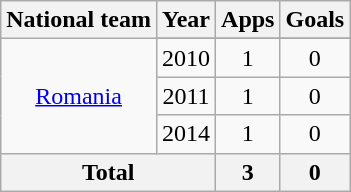<table class="wikitable" style="text-align:center">
<tr>
<th>National team</th>
<th>Year</th>
<th>Apps</th>
<th>Goals</th>
</tr>
<tr>
<td rowspan="4"><a href='#'>Romania</a></td>
</tr>
<tr>
<td>2010</td>
<td>1</td>
<td>0</td>
</tr>
<tr>
<td>2011</td>
<td>1</td>
<td>0</td>
</tr>
<tr>
<td>2014</td>
<td>1</td>
<td>0</td>
</tr>
<tr>
<th colspan="2">Total</th>
<th>3</th>
<th>0</th>
</tr>
</table>
